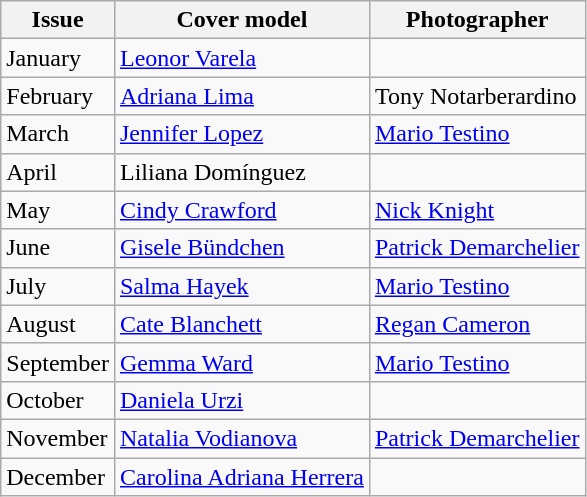<table class="wikitable">
<tr>
<th>Issue</th>
<th>Cover model</th>
<th>Photographer</th>
</tr>
<tr>
<td>January</td>
<td><a href='#'>Leonor Varela</a></td>
<td></td>
</tr>
<tr>
<td>February</td>
<td><a href='#'>Adriana Lima</a></td>
<td>Tony Notarberardino</td>
</tr>
<tr>
<td>March</td>
<td><a href='#'>Jennifer Lopez</a></td>
<td><a href='#'>Mario Testino</a></td>
</tr>
<tr>
<td>April</td>
<td>Liliana Domínguez</td>
<td></td>
</tr>
<tr>
<td>May</td>
<td><a href='#'>Cindy Crawford</a></td>
<td><a href='#'>Nick Knight</a></td>
</tr>
<tr>
<td>June</td>
<td><a href='#'>Gisele Bündchen</a></td>
<td><a href='#'>Patrick Demarchelier</a></td>
</tr>
<tr>
<td>July</td>
<td><a href='#'>Salma Hayek</a></td>
<td><a href='#'>Mario Testino</a></td>
</tr>
<tr>
<td>August</td>
<td><a href='#'>Cate Blanchett</a></td>
<td><a href='#'>Regan Cameron</a></td>
</tr>
<tr>
<td>September</td>
<td><a href='#'>Gemma Ward</a></td>
<td><a href='#'>Mario Testino</a></td>
</tr>
<tr>
<td>October</td>
<td><a href='#'>Daniela Urzi</a></td>
<td></td>
</tr>
<tr>
<td>November</td>
<td><a href='#'>Natalia Vodianova</a></td>
<td><a href='#'>Patrick Demarchelier</a></td>
</tr>
<tr>
<td>December</td>
<td><a href='#'>Carolina Adriana Herrera</a></td>
<td></td>
</tr>
</table>
